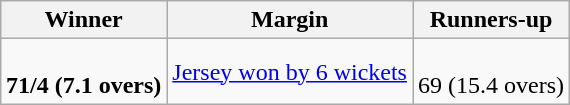<table class=wikitable style=float:center;margin:auto;text-align:center>
<tr>
<th>Winner</th>
<th>Margin</th>
<th>Runners-up</th>
</tr>
<tr>
<td><strong><br>71/4 (7.1 overs)</strong></td>
<td><a href='#'>Jersey won by 6 wickets</a><br></td>
<td><br>69 (15.4 overs)</td>
</tr>
</table>
